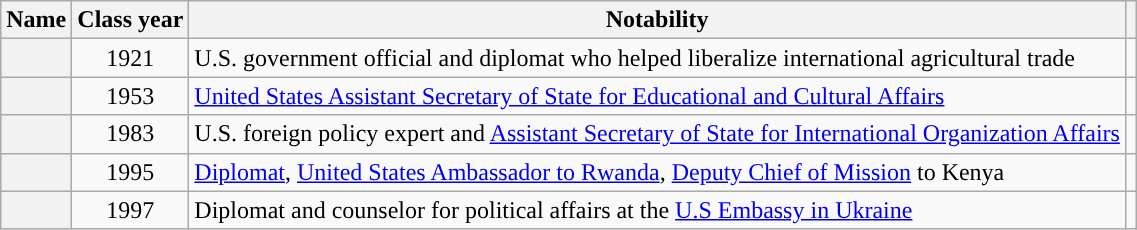<table class="wikitable sortable plainrowheaders" style="text-align:center; border:2px solid #">
<tr>
<th scope="col">Name</th>
<th scope="col">Class year</th>
<th scope="col">Notability</th>
<th scope="col"></th>
</tr>
<tr>
<th scope="row"></th>
<td>1921</td>
<td style="text-align:left;">U.S. government official and diplomat who helped liberalize international agricultural trade</td>
<td></td>
</tr>
<tr>
<th scope="row"></th>
<td>1953</td>
<td style="text-align:left;"><a href='#'>United States Assistant Secretary of State for Educational and Cultural Affairs</a></td>
<td></td>
</tr>
<tr>
<th scope="row"></th>
<td>1983</td>
<td style="text-align:left;">U.S. foreign policy expert and <a href='#'>Assistant Secretary of State for International Organization Affairs</a></td>
<td></td>
</tr>
<tr>
<th scope="row"></th>
<td>1995</td>
<td style="text-align:left;"><a href='#'>Diplomat</a>, <a href='#'>United States Ambassador to Rwanda</a>, <a href='#'>Deputy Chief of Mission</a> to Kenya</td>
<td></td>
</tr>
<tr>
<th scope="row"></th>
<td>1997</td>
<td style="text-align:left;">Diplomat and counselor for political affairs at the <a href='#'>U.S Embassy in Ukraine</a></td>
<td></td>
</tr>
</table>
